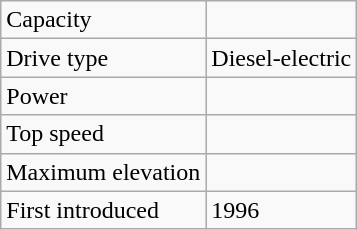<table class="wikitable">
<tr>
<td>Capacity</td>
<td></td>
</tr>
<tr>
<td>Drive type</td>
<td>Diesel-electric</td>
</tr>
<tr>
<td>Power</td>
<td></td>
</tr>
<tr>
<td>Top speed</td>
<td></td>
</tr>
<tr>
<td>Maximum elevation</td>
<td></td>
</tr>
<tr>
<td>First introduced</td>
<td>1996</td>
</tr>
</table>
